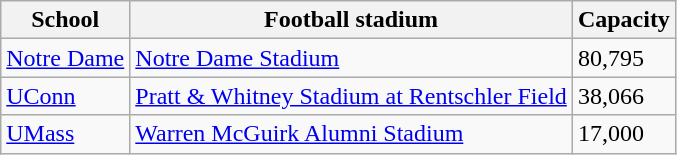<table class="wikitable sortable">
<tr>
<th>School</th>
<th>Football stadium</th>
<th>Capacity</th>
</tr>
<tr>
<td><a href='#'>Notre Dame</a></td>
<td><a href='#'>Notre Dame Stadium</a></td>
<td>80,795</td>
</tr>
<tr>
<td><a href='#'>UConn</a></td>
<td><a href='#'>Pratt & Whitney Stadium at Rentschler Field</a></td>
<td>38,066</td>
</tr>
<tr>
<td><a href='#'>UMass</a></td>
<td><a href='#'>Warren McGuirk Alumni Stadium</a></td>
<td>17,000</td>
</tr>
</table>
